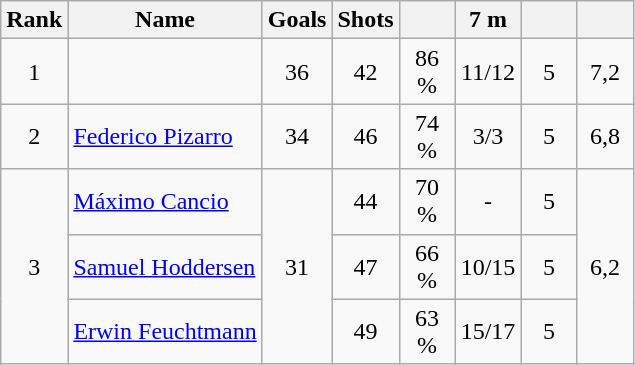<table class="wikitable" style="text-align: center;">
<tr>
<th scope="col" width=30px>Rank</th>
<th scope="col">Name</th>
<th scope="col" width=30px>Goals</th>
<th scope="col" width=30px>Shots</th>
<th scope="col" width=30px></th>
<th scope="col" width=30px>7 m</th>
<th scope="col" width=30px></th>
<th scope="col" width=30px></th>
</tr>
<tr>
<td>1</td>
<td align=left> </td>
<td>36</td>
<td>42</td>
<td>86 %</td>
<td>11/12</td>
<td>5</td>
<td>7,2</td>
</tr>
<tr>
<td>2</td>
<td align=left> <a href='#'>Federico Pizarro</a></td>
<td>34</td>
<td>46</td>
<td>74 %</td>
<td>3/3</td>
<td>5</td>
<td>6,8</td>
</tr>
<tr>
<td rowspan=3>3</td>
<td align=left> <a href='#'>Máximo Cancio</a></td>
<td rowspan=3>31</td>
<td>44</td>
<td>70 %</td>
<td>-</td>
<td>5</td>
<td rowspan=3>6,2</td>
</tr>
<tr>
<td align=left> <a href='#'>Samuel Hoddersen</a></td>
<td>47</td>
<td>66 %</td>
<td>10/15</td>
<td>5</td>
</tr>
<tr>
<td align=left> <a href='#'>Erwin Feuchtmann</a></td>
<td>49</td>
<td>63 %</td>
<td>15/17</td>
<td>5</td>
</tr>
</table>
